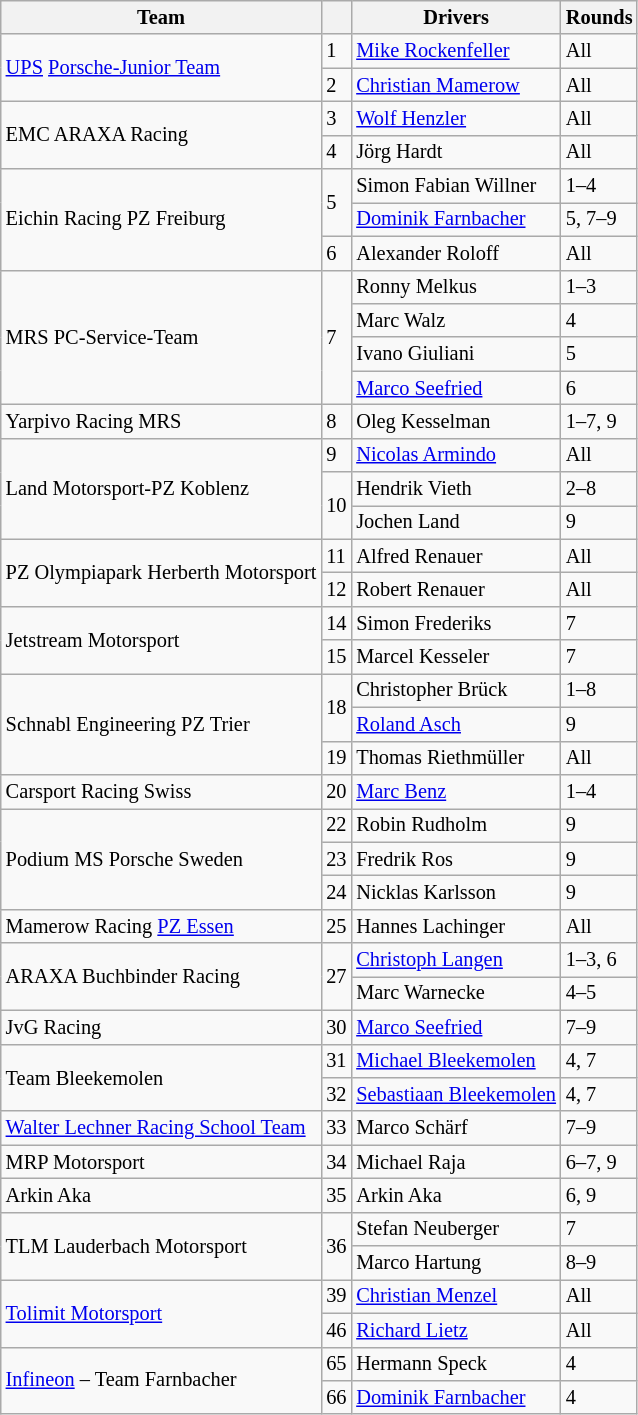<table class="wikitable" style="font-size: 85%;">
<tr>
<th>Team</th>
<th></th>
<th>Drivers</th>
<th>Rounds</th>
</tr>
<tr>
<td rowspan=2> <a href='#'>UPS</a> <a href='#'>Porsche-Junior Team</a></td>
<td>1</td>
<td> <a href='#'>Mike Rockenfeller</a></td>
<td>All</td>
</tr>
<tr>
<td>2</td>
<td> <a href='#'>Christian Mamerow</a></td>
<td>All</td>
</tr>
<tr>
<td rowspan=2> EMC ARAXA Racing</td>
<td>3</td>
<td> <a href='#'>Wolf Henzler</a></td>
<td>All</td>
</tr>
<tr>
<td>4</td>
<td> Jörg Hardt</td>
<td>All</td>
</tr>
<tr>
<td rowspan=3> Eichin Racing PZ Freiburg</td>
<td rowspan=2>5</td>
<td> Simon Fabian Willner</td>
<td>1–4</td>
</tr>
<tr>
<td> <a href='#'>Dominik Farnbacher</a></td>
<td>5, 7–9</td>
</tr>
<tr>
<td>6</td>
<td> Alexander Roloff</td>
<td>All</td>
</tr>
<tr>
<td rowspan=4> MRS PC-Service-Team</td>
<td rowspan=4>7</td>
<td> Ronny Melkus</td>
<td>1–3</td>
</tr>
<tr>
<td> Marc Walz</td>
<td>4</td>
</tr>
<tr>
<td> Ivano Giuliani</td>
<td>5</td>
</tr>
<tr>
<td> <a href='#'>Marco Seefried</a></td>
<td>6</td>
</tr>
<tr>
<td rowspan=1> Yarpivo Racing MRS</td>
<td>8</td>
<td> Oleg Kesselman</td>
<td>1–7, 9</td>
</tr>
<tr>
<td rowspan=3> Land Motorsport-PZ Koblenz</td>
<td>9</td>
<td> <a href='#'>Nicolas Armindo</a></td>
<td>All</td>
</tr>
<tr>
<td rowspan=2>10</td>
<td> Hendrik Vieth</td>
<td>2–8</td>
</tr>
<tr>
<td> Jochen Land</td>
<td>9</td>
</tr>
<tr>
<td rowspan=2> PZ Olympiapark Herberth Motorsport</td>
<td>11</td>
<td> Alfred Renauer</td>
<td>All</td>
</tr>
<tr>
<td>12</td>
<td> Robert Renauer</td>
<td>All</td>
</tr>
<tr>
<td rowspan=2> Jetstream Motorsport</td>
<td>14</td>
<td> Simon Frederiks</td>
<td>7</td>
</tr>
<tr>
<td>15</td>
<td> Marcel Kesseler</td>
<td>7</td>
</tr>
<tr>
<td rowspan=3> Schnabl Engineering PZ Trier</td>
<td rowspan=2>18</td>
<td> Christopher Brück</td>
<td>1–8</td>
</tr>
<tr>
<td> <a href='#'>Roland Asch</a></td>
<td>9</td>
</tr>
<tr>
<td>19</td>
<td> Thomas Riethmüller</td>
<td>All</td>
</tr>
<tr>
<td rowspan=1> Carsport Racing Swiss</td>
<td>20</td>
<td> <a href='#'>Marc Benz</a></td>
<td>1–4</td>
</tr>
<tr>
<td rowspan=3> Podium MS Porsche Sweden</td>
<td>22</td>
<td> Robin Rudholm</td>
<td>9</td>
</tr>
<tr>
<td>23</td>
<td> Fredrik Ros</td>
<td>9</td>
</tr>
<tr>
<td>24</td>
<td> Nicklas Karlsson</td>
<td>9</td>
</tr>
<tr>
<td rowspan=1> Mamerow Racing <a href='#'>PZ Essen</a></td>
<td>25</td>
<td> Hannes Lachinger</td>
<td>All</td>
</tr>
<tr>
<td rowspan=2> ARAXA Buchbinder Racing</td>
<td rowspan=2>27</td>
<td> <a href='#'>Christoph Langen</a></td>
<td>1–3, 6</td>
</tr>
<tr>
<td> Marc Warnecke</td>
<td>4–5</td>
</tr>
<tr>
<td rowspan=1> JvG Racing</td>
<td>30</td>
<td> <a href='#'>Marco Seefried</a></td>
<td>7–9</td>
</tr>
<tr>
<td rowspan=2> Team Bleekemolen</td>
<td>31</td>
<td> <a href='#'>Michael Bleekemolen</a></td>
<td>4, 7</td>
</tr>
<tr>
<td>32</td>
<td> <a href='#'>Sebastiaan Bleekemolen</a></td>
<td>4, 7</td>
</tr>
<tr>
<td rowspan=1> <a href='#'>Walter Lechner Racing School Team</a></td>
<td>33</td>
<td> Marco Schärf</td>
<td>7–9</td>
</tr>
<tr>
<td rowspan=1> MRP Motorsport</td>
<td>34</td>
<td> Michael Raja</td>
<td>6–7, 9</td>
</tr>
<tr>
<td rowspan=1> Arkin Aka</td>
<td>35</td>
<td> Arkin Aka</td>
<td>6, 9</td>
</tr>
<tr>
<td rowspan=2> TLM Lauderbach Motorsport</td>
<td rowspan=2>36</td>
<td> Stefan Neuberger</td>
<td>7</td>
</tr>
<tr>
<td> Marco Hartung</td>
<td>8–9</td>
</tr>
<tr>
<td rowspan=2> <a href='#'>Tolimit Motorsport</a></td>
<td>39</td>
<td> <a href='#'>Christian Menzel</a></td>
<td>All</td>
</tr>
<tr>
<td>46</td>
<td> <a href='#'>Richard Lietz</a></td>
<td>All</td>
</tr>
<tr>
<td rowspan=2> <a href='#'>Infineon</a> – Team Farnbacher</td>
<td>65</td>
<td> Hermann Speck</td>
<td>4</td>
</tr>
<tr>
<td>66</td>
<td> <a href='#'>Dominik Farnbacher</a></td>
<td>4</td>
</tr>
</table>
